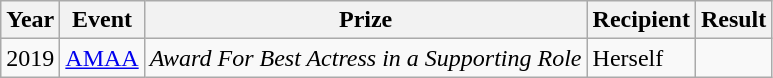<table class="wikitable">
<tr>
<th>Year</th>
<th>Event</th>
<th>Prize</th>
<th>Recipient</th>
<th>Result</th>
</tr>
<tr>
<td>2019</td>
<td><a href='#'>AMAA</a></td>
<td><em>Award For Best Actress in a Supporting Role</em></td>
<td>Herself</td>
<td></td>
</tr>
</table>
